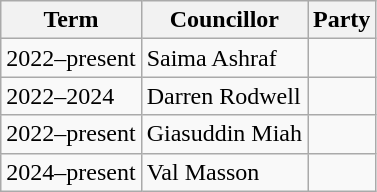<table class="wikitable">
<tr>
<th>Term</th>
<th>Councillor</th>
<th colspan=2>Party</th>
</tr>
<tr>
<td>2022–present</td>
<td>Saima Ashraf</td>
<td></td>
</tr>
<tr>
<td>2022–2024</td>
<td>Darren Rodwell</td>
<td></td>
</tr>
<tr>
<td>2022–present</td>
<td>Giasuddin Miah</td>
<td></td>
</tr>
<tr>
<td>2024–present</td>
<td>Val Masson</td>
<td></td>
</tr>
</table>
